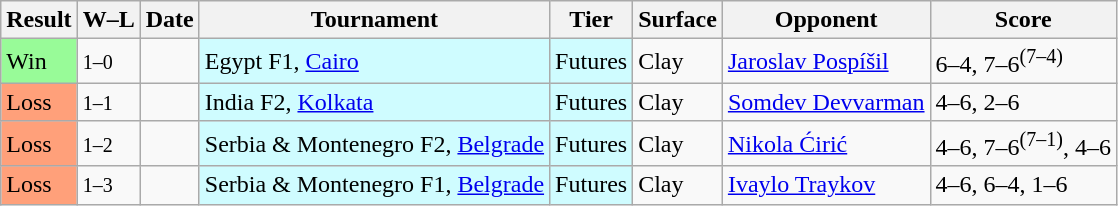<table class="sortable wikitable">
<tr>
<th>Result</th>
<th class="unsortable">W–L</th>
<th>Date</th>
<th>Tournament</th>
<th>Tier</th>
<th>Surface</th>
<th>Opponent</th>
<th class="unsortable">Score</th>
</tr>
<tr>
<td bgcolor=#98fb98>Win</td>
<td><small>1–0</small></td>
<td></td>
<td style="background:#cffcff;">Egypt F1, <a href='#'>Cairo</a></td>
<td style="background:#cffcff;">Futures</td>
<td>Clay</td>
<td> <a href='#'>Jaroslav Pospíšil</a></td>
<td>6–4, 7–6<sup>(7–4)</sup></td>
</tr>
<tr>
<td bgcolor=#FFA07A>Loss</td>
<td><small>1–1</small></td>
<td></td>
<td style="background:#cffcff;">India F2, <a href='#'>Kolkata</a></td>
<td style="background:#cffcff;">Futures</td>
<td>Clay</td>
<td> <a href='#'>Somdev Devvarman</a></td>
<td>4–6, 2–6</td>
</tr>
<tr>
<td bgcolor=#FFA07A>Loss</td>
<td><small>1–2</small></td>
<td></td>
<td style="background:#cffcff;">Serbia & Montenegro F2, <a href='#'>Belgrade</a></td>
<td style="background:#cffcff;">Futures</td>
<td>Clay</td>
<td> <a href='#'>Nikola Ćirić</a></td>
<td>4–6, 7–6<sup>(7–1)</sup>, 4–6</td>
</tr>
<tr>
<td bgcolor=#FFA07A>Loss</td>
<td><small>1–3</small></td>
<td></td>
<td style="background:#cffcff;">Serbia & Montenegro F1, <a href='#'>Belgrade</a></td>
<td style="background:#cffcff;">Futures</td>
<td>Clay</td>
<td> <a href='#'>Ivaylo Traykov</a></td>
<td>4–6, 6–4, 1–6</td>
</tr>
</table>
